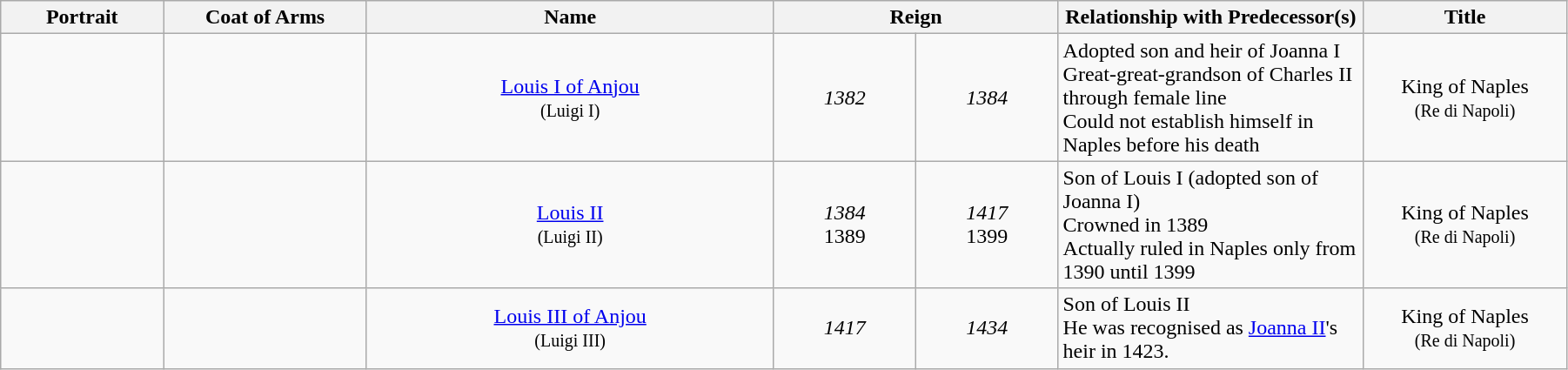<table width=95% class="wikitable">
<tr>
<th width=8%>Portrait</th>
<th width=10%>Coat of Arms</th>
<th width=20%>Name</th>
<th colspan=2 width=14%>Reign</th>
<th width=15%>Relationship with Predecessor(s)</th>
<th width=10%>Title</th>
</tr>
<tr>
<td align="center"></td>
<td align="center"></td>
<td align="center"><a href='#'>Louis I of Anjou</a><br><small>(Luigi I)</small></td>
<td align="center"><em>1382</em></td>
<td align="center"><em>1384</em></td>
<td>Adopted son and heir of Joanna I<br>Great-great-grandson of Charles II through female line<br>Could not establish himself in Naples before his death</td>
<td align="center">King of Naples<br><small>(Re di Napoli)</small></td>
</tr>
<tr>
<td align="center"></td>
<td align="center"></td>
<td align="center"><a href='#'>Louis II</a><br><small>(Luigi II)</small></td>
<td align="center"><em>1384</em> <br>1389</td>
<td align="center"><em>1417</em> <br>1399</td>
<td>Son of Louis I (adopted son of Joanna I)<br>Crowned in 1389<br>Actually ruled in Naples only from 1390 until 1399</td>
<td align="center">King of Naples<br><small>(Re di Napoli)</small></td>
</tr>
<tr>
<td align="center"></td>
<td align="center"></td>
<td align="center"><a href='#'>Louis III of Anjou</a><br><small>(Luigi III)</small></td>
<td align="center"><em>1417</em></td>
<td align="center"><em>1434</em></td>
<td>Son of Louis II<br>He was recognised as <a href='#'>Joanna II</a>'s heir in 1423.</td>
<td align="center">King of Naples<br><small>(Re di Napoli)</small></td>
</tr>
</table>
